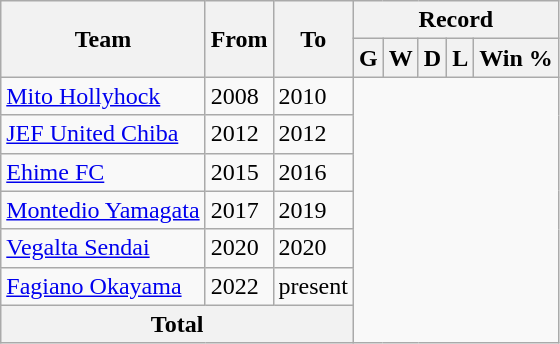<table class="wikitable" style="text-align: center">
<tr>
<th rowspan="2">Team</th>
<th rowspan="2">From</th>
<th rowspan="2">To</th>
<th colspan="5">Record</th>
</tr>
<tr>
<th>G</th>
<th>W</th>
<th>D</th>
<th>L</th>
<th>Win %</th>
</tr>
<tr>
<td align="left"><a href='#'>Mito Hollyhock</a></td>
<td align="left">2008</td>
<td align="left">2010<br></td>
</tr>
<tr>
<td align="left"><a href='#'>JEF United Chiba</a></td>
<td align="left">2012</td>
<td align="left">2012<br></td>
</tr>
<tr>
<td align="left"><a href='#'>Ehime FC</a></td>
<td align="left">2015</td>
<td align="left">2016<br></td>
</tr>
<tr>
<td align="left"><a href='#'>Montedio Yamagata</a></td>
<td align="left">2017</td>
<td align="left">2019<br></td>
</tr>
<tr>
<td align="left"><a href='#'>Vegalta Sendai</a></td>
<td align="left">2020</td>
<td align="left">2020<br></td>
</tr>
<tr>
<td align="left"><a href='#'>Fagiano Okayama</a></td>
<td align="left">2022</td>
<td align="left">present<br></td>
</tr>
<tr>
<th colspan="3">Total<br></th>
</tr>
</table>
